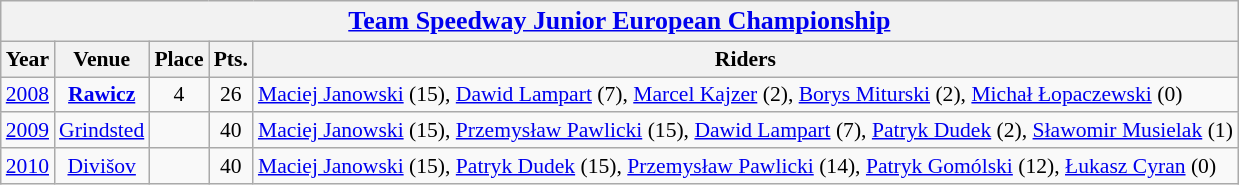<table class=wikitable style="font-size: 90%;">
<tr>
<th colspan=5><big><a href='#'>Team Speedway Junior European Championship</a></big></th>
</tr>
<tr>
<th>Year</th>
<th>Venue</th>
<th>Place</th>
<th>Pts.</th>
<th>Riders</th>
</tr>
<tr align=center>
<td><a href='#'>2008</a></td>
<td> <strong><a href='#'>Rawicz</a></strong></td>
<td>4</td>
<td>26</td>
<td align=left><a href='#'>Maciej Janowski</a> (15), <a href='#'>Dawid Lampart</a> (7), <a href='#'>Marcel Kajzer</a> (2), <a href='#'>Borys Miturski</a> (2), <a href='#'>Michał Łopaczewski</a> (0)</td>
</tr>
<tr align=center>
<td><a href='#'>2009</a></td>
<td> <a href='#'>Grindsted</a></td>
<td></td>
<td>40</td>
<td align=left><a href='#'>Maciej Janowski</a> (15), <a href='#'>Przemysław Pawlicki</a> (15), <a href='#'>Dawid Lampart</a> (7), <a href='#'>Patryk Dudek</a> (2), <a href='#'>Sławomir Musielak</a> (1)</td>
</tr>
<tr align=center>
<td><a href='#'>2010</a></td>
<td> <a href='#'>Divišov</a></td>
<td></td>
<td>40</td>
<td align=left><a href='#'>Maciej Janowski</a> (15), <a href='#'>Patryk Dudek</a> (15), <a href='#'>Przemysław Pawlicki</a> (14), <a href='#'>Patryk Gomólski</a> (12), <a href='#'>Łukasz Cyran</a> (0)</td>
</tr>
</table>
